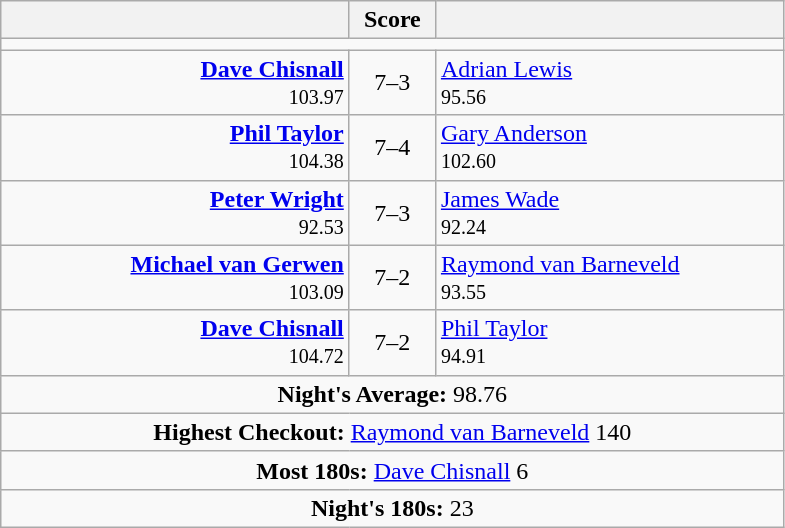<table class=wikitable style="text-align:center">
<tr>
<th width=225></th>
<th width=50>Score</th>
<th width=225></th>
</tr>
<tr align=center>
<td colspan="3"></td>
</tr>
<tr align=left>
<td align=right><strong><a href='#'>Dave Chisnall</a></strong>  <br><small><span>103.97</span></small></td>
<td align=center>7–3</td>
<td> <a href='#'>Adrian Lewis</a><br><small><span>95.56</span></small></td>
</tr>
<tr align=left>
<td align=right><strong><a href='#'>Phil Taylor</a></strong>  <br><small><span>104.38</span></small></td>
<td align=center>7–4</td>
<td> <a href='#'>Gary Anderson</a><br><small><span>102.60</span></small></td>
</tr>
<tr align=left>
<td align=right><strong><a href='#'>Peter Wright</a></strong>  <br><small><span>92.53</span></small></td>
<td align=center>7–3</td>
<td> <a href='#'>James Wade</a><br><small><span>92.24</span></small></td>
</tr>
<tr align=left>
<td align=right><strong><a href='#'>Michael van Gerwen</a></strong>  <br><small><span>103.09</span></small></td>
<td align=center>7–2</td>
<td> <a href='#'>Raymond van Barneveld</a><br><small><span>93.55</span></small></td>
</tr>
<tr align=left>
<td align=right><strong><a href='#'>Dave Chisnall</a></strong>   <br><small><span>104.72</span></small></td>
<td align=center>7–2</td>
<td> <a href='#'>Phil Taylor</a> <br><small><span>94.91</span></small></td>
</tr>
<tr align=center>
<td colspan="3"><strong>Night's Average:</strong> 98.76 </td>
</tr>
<tr align=center>
<td colspan="3"><strong>Highest Checkout:</strong>  <a href='#'>Raymond van Barneveld</a> 140</td>
</tr>
<tr align=center>
<td colspan="3"><strong>Most 180s:</strong>  <a href='#'>Dave Chisnall</a> 6</td>
</tr>
<tr align=center>
<td colspan="3"><strong>Night's 180s:</strong> 23</td>
</tr>
</table>
